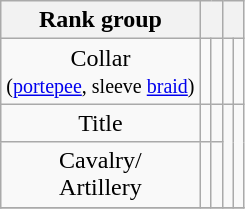<table class="wikitable" style="text-align:center;">
<tr>
<th>Rank group</th>
<th colspan=2></th>
<th colspan=2></th>
</tr>
<tr>
<td>Collar <br> <small>(<a href='#'>portepee</a>, sleeve <a href='#'>braid</a>)</small></td>
<td></td>
<td></td>
<td></td>
<td></td>
</tr>
<tr>
<td>Title</td>
<td></td>
<td></td>
<td rowspan=2></td>
<td rowspan=2></td>
</tr>
<tr>
<td>Cavalry/<br>Artillery</td>
<td> </td>
<td></td>
</tr>
<tr>
</tr>
</table>
